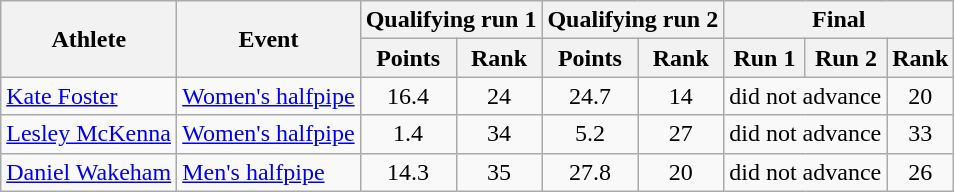<table class="wikitable" style="font-size:100%">
<tr>
<th rowspan="2">Athlete</th>
<th rowspan="2">Event</th>
<th colspan="2">Qualifying run 1</th>
<th colspan="2">Qualifying run 2</th>
<th colspan="3">Final</th>
</tr>
<tr>
<th>Points</th>
<th>Rank</th>
<th>Points</th>
<th>Rank</th>
<th>Run 1</th>
<th>Run 2</th>
<th>Rank</th>
</tr>
<tr>
<td><a href='#'>Kate Foster</a></td>
<td><a href='#'>Women's halfpipe</a></td>
<td align="center">16.4</td>
<td align="center">24</td>
<td align="center">24.7</td>
<td align="center">14</td>
<td colspan=2 align="center">did not advance</td>
<td align="center">20</td>
</tr>
<tr>
<td><a href='#'>Lesley McKenna</a></td>
<td><a href='#'>Women's halfpipe</a></td>
<td align="center">1.4</td>
<td align="center">34</td>
<td align="center">5.2</td>
<td align="center">27</td>
<td colspan=2 align="center">did not advance</td>
<td align="center">33</td>
</tr>
<tr>
<td><a href='#'>Daniel Wakeham</a></td>
<td><a href='#'>Men's halfpipe</a></td>
<td align="center">14.3</td>
<td align="center">35</td>
<td align="center">27.8</td>
<td align="center">20</td>
<td colspan=2 align="center">did not advance</td>
<td align="center">26</td>
</tr>
</table>
